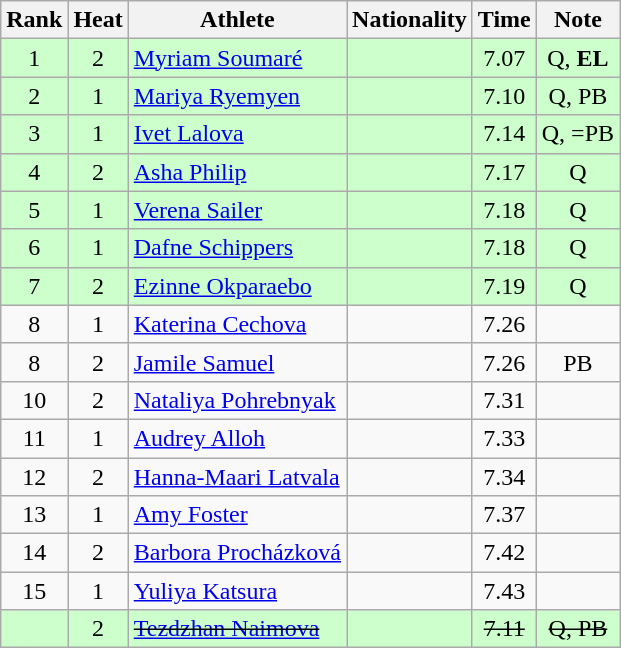<table class="wikitable sortable" style="text-align:center">
<tr>
<th>Rank</th>
<th>Heat</th>
<th>Athlete</th>
<th>Nationality</th>
<th>Time</th>
<th>Note</th>
</tr>
<tr bgcolor=ccffcc>
<td>1</td>
<td>2</td>
<td align=left><a href='#'>Myriam Soumaré</a></td>
<td align=left></td>
<td>7.07</td>
<td>Q, <strong>EL</strong></td>
</tr>
<tr bgcolor=ccffcc>
<td>2</td>
<td>1</td>
<td align=left><a href='#'>Mariya Ryemyen</a></td>
<td align=left></td>
<td>7.10</td>
<td>Q, PB</td>
</tr>
<tr bgcolor=ccffcc>
<td>3</td>
<td>1</td>
<td align=left><a href='#'>Ivet Lalova</a></td>
<td align=left></td>
<td>7.14</td>
<td>Q, =PB</td>
</tr>
<tr bgcolor=ccffcc>
<td>4</td>
<td>2</td>
<td align=left><a href='#'>Asha Philip</a></td>
<td align=left></td>
<td>7.17</td>
<td>Q</td>
</tr>
<tr bgcolor=ccffcc>
<td>5</td>
<td>1</td>
<td align=left><a href='#'>Verena Sailer</a></td>
<td align=left></td>
<td>7.18</td>
<td>Q</td>
</tr>
<tr bgcolor=ccffcc>
<td>6</td>
<td>1</td>
<td align=left><a href='#'>Dafne Schippers</a></td>
<td align=left></td>
<td>7.18</td>
<td>Q</td>
</tr>
<tr bgcolor=ccffcc>
<td>7</td>
<td>2</td>
<td align=left><a href='#'>Ezinne Okparaebo</a></td>
<td align=left></td>
<td>7.19</td>
<td>Q</td>
</tr>
<tr>
<td>8</td>
<td>1</td>
<td align=left><a href='#'>Katerina Cechova</a></td>
<td align=left></td>
<td>7.26</td>
<td></td>
</tr>
<tr>
<td>8</td>
<td>2</td>
<td align=left><a href='#'>Jamile Samuel</a></td>
<td align=left></td>
<td>7.26</td>
<td>PB</td>
</tr>
<tr>
<td>10</td>
<td>2</td>
<td align=left><a href='#'>Nataliya Pohrebnyak</a></td>
<td align=left></td>
<td>7.31</td>
<td></td>
</tr>
<tr>
<td>11</td>
<td>1</td>
<td align=left><a href='#'>Audrey Alloh</a></td>
<td align=left></td>
<td>7.33</td>
<td></td>
</tr>
<tr>
<td>12</td>
<td>2</td>
<td align=left><a href='#'>Hanna-Maari Latvala</a></td>
<td align=left></td>
<td>7.34</td>
<td></td>
</tr>
<tr>
<td>13</td>
<td>1</td>
<td align=left><a href='#'>Amy Foster</a></td>
<td align=left></td>
<td>7.37</td>
<td></td>
</tr>
<tr>
<td>14</td>
<td>2</td>
<td align=left><a href='#'>Barbora Procházková</a></td>
<td align=left></td>
<td>7.42</td>
<td></td>
</tr>
<tr>
<td>15</td>
<td>1</td>
<td align=left><a href='#'>Yuliya Katsura</a></td>
<td align=left></td>
<td>7.43</td>
<td></td>
</tr>
<tr bgcolor=ccffcc>
<td></td>
<td>2</td>
<td align=left><s><a href='#'>Tezdzhan Naimova</a> </s></td>
<td align=left><s> </s></td>
<td><s>7.11 </s></td>
<td><s>Q, PB</s></td>
</tr>
</table>
